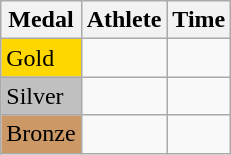<table class="wikitable">
<tr>
<th>Medal</th>
<th>Athlete</th>
<th>Time</th>
</tr>
<tr>
<td bgcolor="gold">Gold</td>
<td></td>
<td></td>
</tr>
<tr>
<td bgcolor="silver">Silver</td>
<td></td>
<td></td>
</tr>
<tr>
<td bgcolor="CC9966">Bronze</td>
<td></td>
<td></td>
</tr>
</table>
